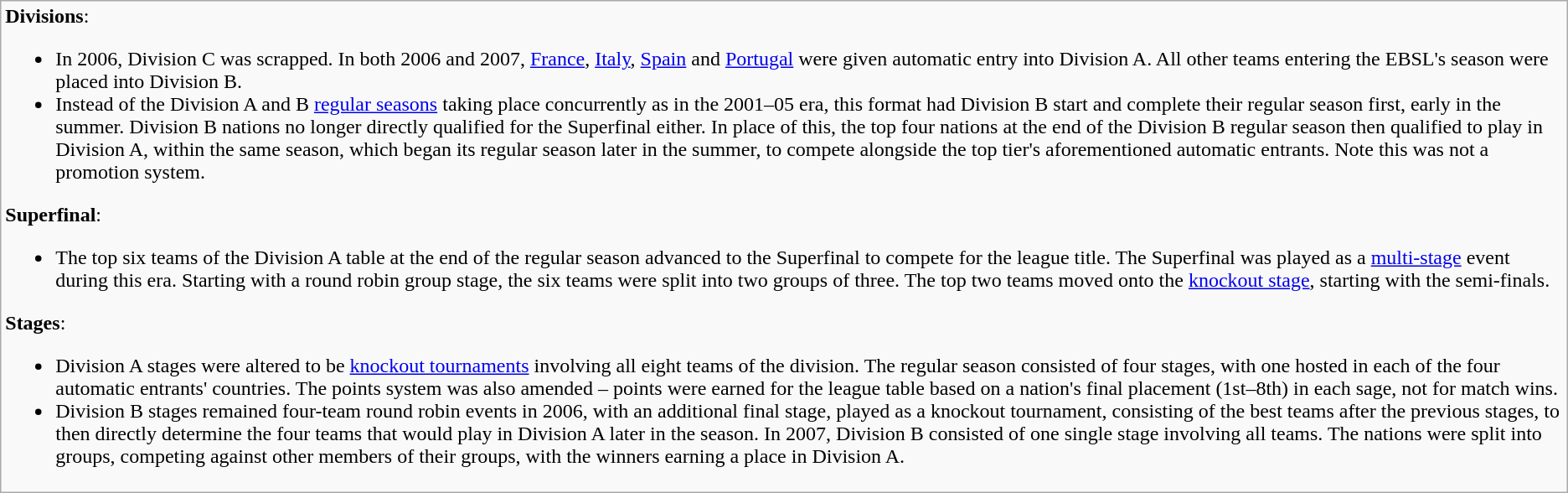<table class="wikitable mw-collapsible mw-collapsed"  style="text-align: left;font-size:100%; ">
<tr>
<td><strong>Divisions</strong>:<br><ul><li>In 2006, Division C was scrapped. In both 2006 and 2007, <a href='#'>France</a>, <a href='#'>Italy</a>, <a href='#'>Spain</a> and <a href='#'>Portugal</a> were given automatic entry into Division A. All other teams entering the EBSL's season were placed into Division B.</li><li>Instead of the Division A and B <a href='#'>regular seasons</a> taking place concurrently as in the 2001–05 era, this format had Division B start and complete their regular season first, early in the summer. Division B nations no longer directly qualified for the Superfinal either. In place of this, the top four nations at the end of the Division B regular season then qualified to play in Division A, within the same season, which began its regular season later in the summer, to compete alongside the top tier's aforementioned automatic entrants. Note this was not a promotion system.</li></ul><strong>Superfinal</strong>:<ul><li>The top six teams of the Division A table at the end of the regular season advanced to the Superfinal to compete for the league title. The Superfinal was played as a <a href='#'>multi-stage</a> event during this era. Starting with a round robin group stage, the six teams were split into two groups of three. The top two teams moved onto the <a href='#'>knockout stage</a>, starting with the semi-finals.</li></ul><strong>Stages</strong>:<ul><li>Division A stages were altered to be <a href='#'>knockout tournaments</a> involving all eight teams of the division. The regular season consisted of four stages, with one hosted in each of the four automatic entrants' countries. The points system was also amended – points were earned for the league table based on a nation's final placement (1st–8th) in each sage, not for match wins.</li><li>Division B stages remained four-team round robin events in 2006, with an additional final stage, played as a knockout tournament, consisting of the best teams after the previous stages, to then directly determine the four teams that would play in Division A later in the season. In 2007, Division B consisted of one single stage involving all teams. The nations were split into groups, competing against other members of their groups, with the winners earning a place in Division A.</li></ul></td>
</tr>
</table>
